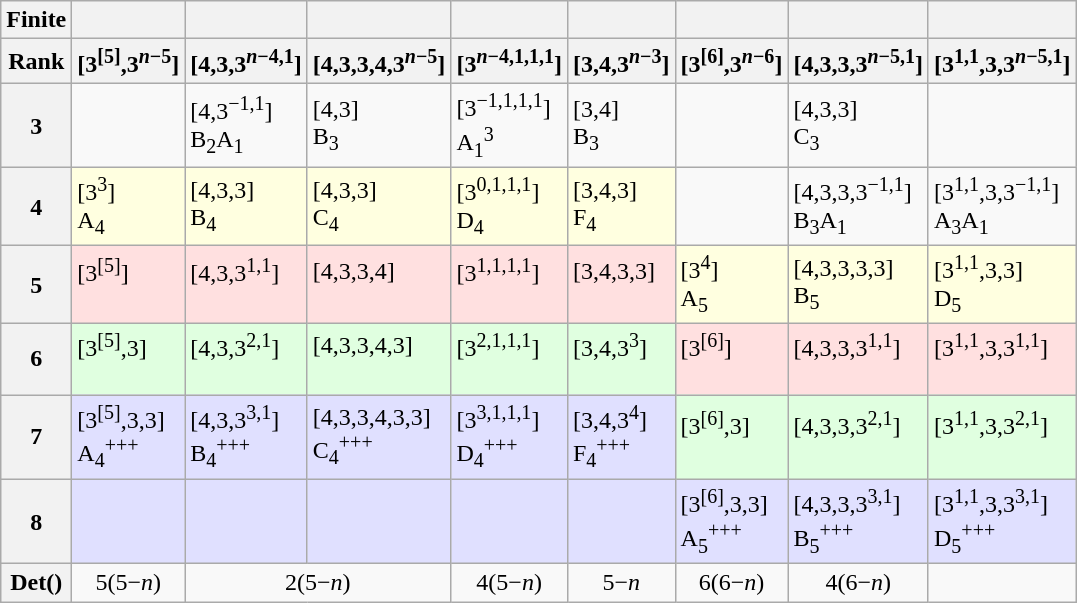<table class=wikitable>
<tr>
<th>Finite</th>
<th></th>
<th></th>
<th></th>
<th></th>
<th><a href='#'></a></th>
<th></th>
<th></th>
<th></th>
</tr>
<tr>
<th>Rank </th>
<th>[3<sup>[5]</sup>,3<sup><em>n</em>−5</sup>]</th>
<th>[4,3,3<sup><em>n</em>−4,1</sup>]</th>
<th>[4,3,3,4,3<sup><em>n</em>−5</sup>]</th>
<th>[3<sup><em>n</em>−4,1,1,1</sup>]</th>
<th>[3,4,3<sup><em>n</em>−3</sup>]</th>
<th>[3<sup>[6]</sup>,3<sup><em>n</em>−6</sup>]</th>
<th>[4,3,3,3<sup><em>n</em>−5,1</sup>]</th>
<th>[3<sup>1,1</sup>,3,3<sup><em>n</em>−5,1</sup>]</th>
</tr>
<tr>
<th>3</th>
<td></td>
<td>[4,3<sup>−1,1</sup>]<br>B<sub>2</sub>A<sub>1</sub><br></td>
<td>[4,3]<br>B<sub>3</sub><br></td>
<td>[3<sup>−1,1,1,1</sup>]<br>A<sub>1</sub><sup>3</sup><br></td>
<td>[3,4]<br>B<sub>3</sub><br></td>
<td></td>
<td>[4,3,3]<br>C<sub>3</sub><br></td>
</tr>
<tr>
<th>4</th>
<td style="background:#ffffe0;">[3<sup>3</sup>]<br>A<sub>4</sub><br></td>
<td style="background:#ffffe0;">[4,3,3]<br>B<sub>4</sub><br></td>
<td style="background:#ffffe0;">[4,3,3]<br>C<sub>4</sub><br></td>
<td style="background:#ffffe0;">[3<sup>0,1,1,1</sup>]<br>D<sub>4</sub><br></td>
<td style="background:#ffffe0;">[3,4,3]<br>F<sub>4</sub><br></td>
<td></td>
<td>[4,3,3,3<sup>−1,1</sup>]<br>B<sub>3</sub>A<sub>1</sub><br></td>
<td>[3<sup>1,1</sup>,3,3<sup>−1,1</sup>]<br>A<sub>3</sub>A<sub>1</sub><br></td>
</tr>
<tr>
<th>5</th>
<td style="background:#ffe0e0;">[3<sup>[5]</sup>]<br><br></td>
<td style="background:#ffe0e0;">[4,3,3<sup>1,1</sup>]<br><br></td>
<td style="background:#ffe0e0;">[4,3,3,4]<br><br></td>
<td style="background:#ffe0e0;">[3<sup>1,1,1,1</sup>]<br><br></td>
<td style="background:#ffe0e0;">[3,4,3,3]<br><br></td>
<td style="background:#ffffe0;">[3<sup>4</sup>]<br>A<sub>5</sub><br></td>
<td style="background:#ffffe0;">[4,3,3,3,3]<br>B<sub>5</sub><br></td>
<td style="background:#ffffe0;">[3<sup>1,1</sup>,3,3]<br>D<sub>5</sub><br></td>
</tr>
<tr>
<th>6</th>
<td style="background:#e0ffe0;">[3<sup>[5]</sup>,3]<br><br></td>
<td style="background:#e0ffe0;">[4,3,3<sup>2,1</sup>]<br><br></td>
<td style="background:#e0ffe0;">[4,3,3,4,3]<br><br></td>
<td style="background:#e0ffe0;">[3<sup>2,1,1,1</sup>]<br><br></td>
<td style="background:#e0ffe0;">[3,4,3<sup>3</sup>]<br><br></td>
<td style="background:#ffe0e0;">[3<sup>[6]</sup>]<br><br></td>
<td style="background:#ffe0e0;">[4,3,3,3<sup>1,1</sup>]<br><br></td>
<td style="background:#ffe0e0;">[3<sup>1,1</sup>,3,3<sup>1,1</sup>]<br><br></td>
</tr>
<tr>
<th>7</th>
<td style="background:#e0e0ff;">[3<sup>[5]</sup>,3,3]<br>A<sub>4</sub><sup>+++</sup><br></td>
<td style="background:#e0e0ff;">[4,3,3<sup>3,1</sup>]<br>B<sub>4</sub><sup>+++</sup><br></td>
<td style="background:#e0e0ff;">[4,3,3,4,3,3]<br>C<sub>4</sub><sup>+++</sup><br></td>
<td style="background:#e0e0ff;">[3<sup>3,1,1,1</sup>]<br>D<sub>4</sub><sup>+++</sup><br></td>
<td style="background:#e0e0ff;">[3,4,3<sup>4</sup>]<br>F<sub>4</sub><sup>+++</sup><br></td>
<td style="background:#e0ffe0;">[3<sup>[6]</sup>,3]<br><br></td>
<td style="background:#e0ffe0;">[4,3,3,3<sup>2,1</sup>]<br><br></td>
<td style="background:#e0ffe0;">[3<sup>1,1</sup>,3,3<sup>2,1</sup>]<br><br></td>
</tr>
<tr>
<th>8</th>
<td style="background:#e0e0ff;"></td>
<td style="background:#e0e0ff;"></td>
<td style="background:#e0e0ff;"></td>
<td style="background:#e0e0ff;"></td>
<td style="background:#e0e0ff;"></td>
<td style="background:#e0e0ff;">[3<sup>[6]</sup>,3,3]<br>A<sub>5</sub><sup>+++</sup><br></td>
<td style="background:#e0e0ff;">[4,3,3,3<sup>3,1</sup>]<br>B<sub>5</sub><sup>+++</sup><br></td>
<td style="background:#e0e0ff;">[3<sup>1,1</sup>,3,3<sup>3,1</sup>]<br>D<sub>5</sub><sup>+++</sup><br></td>
</tr>
<tr align=center>
<th>Det()</th>
<td>5(5−<em>n</em>)</td>
<td colspan=2>2(5−<em>n</em>)</td>
<td>4(5−<em>n</em>)</td>
<td>5−<em>n</em></td>
<td>6(6−<em>n</em>)</td>
<td>4(6−<em>n</em>)</td>
</tr>
</table>
